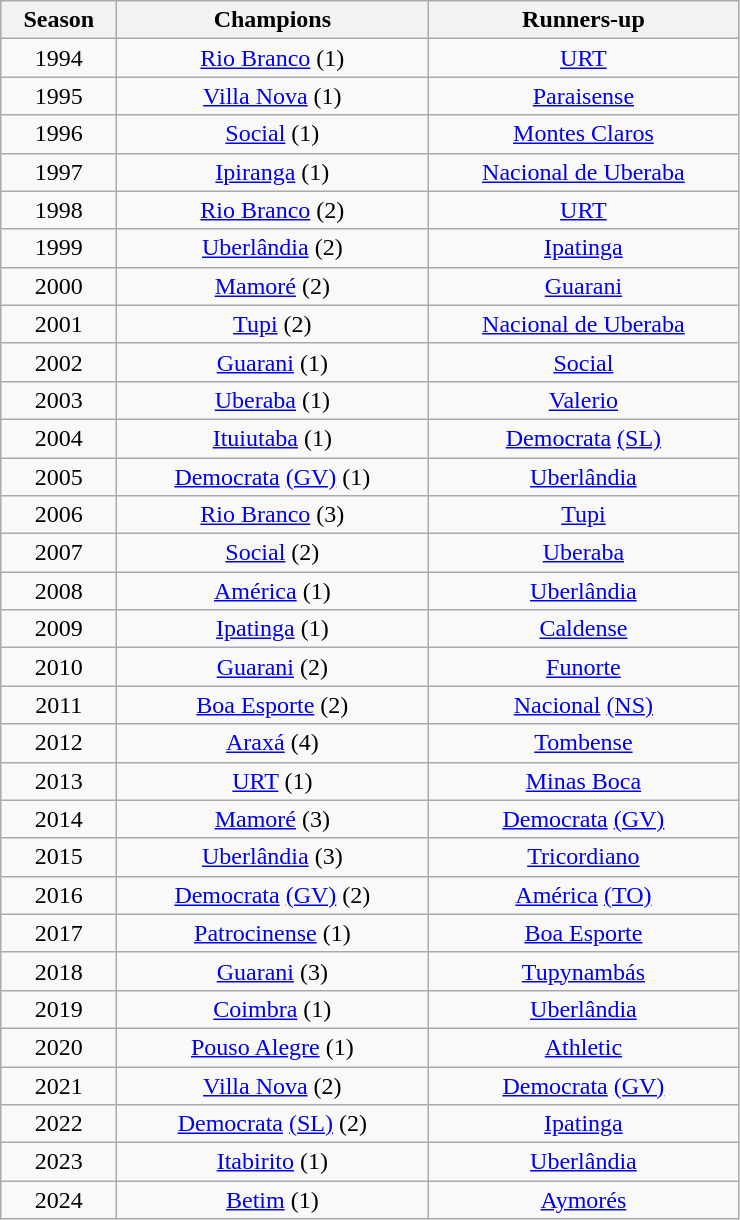<table class="wikitable" style="text-align:center; margin-left:1em;">
<tr>
<th style="width:70px">Season</th>
<th style="width:200px">Champions</th>
<th style="width:200px">Runners-up</th>
</tr>
<tr>
<td>1994</td>
<td><a href='#'>Rio Branco</a> (1)</td>
<td><a href='#'>URT</a></td>
</tr>
<tr>
<td>1995</td>
<td><a href='#'>Villa Nova</a> (1)</td>
<td><a href='#'>Paraisense</a></td>
</tr>
<tr>
<td>1996</td>
<td><a href='#'>Social</a> (1)</td>
<td><a href='#'>Montes Claros</a></td>
</tr>
<tr>
<td>1997</td>
<td><a href='#'>Ipiranga</a> (1)</td>
<td><a href='#'>Nacional de Uberaba</a></td>
</tr>
<tr>
<td>1998</td>
<td><a href='#'>Rio Branco</a> (2)</td>
<td><a href='#'>URT</a></td>
</tr>
<tr>
<td>1999</td>
<td><a href='#'>Uberlândia</a> (2)</td>
<td><a href='#'>Ipatinga</a></td>
</tr>
<tr>
<td>2000</td>
<td><a href='#'>Mamoré</a> (2)</td>
<td><a href='#'>Guarani</a></td>
</tr>
<tr>
<td>2001</td>
<td><a href='#'>Tupi</a> (2)</td>
<td><a href='#'>Nacional de Uberaba</a></td>
</tr>
<tr>
<td>2002</td>
<td><a href='#'>Guarani</a> (1)</td>
<td><a href='#'>Social</a></td>
</tr>
<tr>
<td>2003</td>
<td><a href='#'>Uberaba</a> (1)</td>
<td><a href='#'>Valerio</a></td>
</tr>
<tr>
<td>2004</td>
<td><a href='#'>Ituiutaba</a> (1)</td>
<td><a href='#'>Democrata</a> <a href='#'>(SL)</a></td>
</tr>
<tr>
<td>2005</td>
<td><a href='#'>Democrata</a> <a href='#'>(GV)</a> (1)</td>
<td><a href='#'>Uberlândia</a></td>
</tr>
<tr>
<td>2006</td>
<td><a href='#'>Rio Branco</a> (3)</td>
<td><a href='#'>Tupi</a></td>
</tr>
<tr>
<td>2007</td>
<td><a href='#'>Social</a> (2)</td>
<td><a href='#'>Uberaba</a></td>
</tr>
<tr>
<td>2008</td>
<td><a href='#'>América</a> (1)</td>
<td><a href='#'>Uberlândia</a></td>
</tr>
<tr>
<td>2009</td>
<td><a href='#'>Ipatinga</a> (1)</td>
<td><a href='#'>Caldense</a></td>
</tr>
<tr>
<td>2010</td>
<td><a href='#'>Guarani</a> (2)</td>
<td><a href='#'>Funorte</a></td>
</tr>
<tr>
<td>2011</td>
<td><a href='#'>Boa Esporte</a> (2)</td>
<td><a href='#'>Nacional</a> <a href='#'>(NS)</a></td>
</tr>
<tr>
<td>2012</td>
<td><a href='#'>Araxá</a> (4)</td>
<td><a href='#'>Tombense</a></td>
</tr>
<tr>
<td>2013</td>
<td><a href='#'>URT</a> (1)</td>
<td><a href='#'>Minas Boca</a></td>
</tr>
<tr>
<td>2014</td>
<td><a href='#'>Mamoré</a> (3)</td>
<td><a href='#'>Democrata</a> <a href='#'>(GV)</a></td>
</tr>
<tr>
<td>2015</td>
<td><a href='#'>Uberlândia</a> (3)</td>
<td><a href='#'>Tricordiano</a></td>
</tr>
<tr>
<td>2016</td>
<td><a href='#'>Democrata</a> <a href='#'>(GV)</a> (2)</td>
<td><a href='#'>América</a> <a href='#'>(TO)</a></td>
</tr>
<tr>
<td>2017</td>
<td><a href='#'>Patrocinense</a> (1)</td>
<td><a href='#'>Boa Esporte</a></td>
</tr>
<tr>
<td>2018</td>
<td><a href='#'>Guarani</a> (3)</td>
<td><a href='#'>Tupynambás</a></td>
</tr>
<tr>
<td>2019</td>
<td><a href='#'>Coimbra</a> (1)</td>
<td><a href='#'>Uberlândia</a></td>
</tr>
<tr>
<td>2020</td>
<td><a href='#'>Pouso Alegre</a> (1)</td>
<td><a href='#'>Athletic</a></td>
</tr>
<tr>
<td>2021</td>
<td><a href='#'>Villa Nova</a> (2)</td>
<td><a href='#'>Democrata</a> <a href='#'>(GV)</a></td>
</tr>
<tr>
<td>2022</td>
<td><a href='#'>Democrata</a> <a href='#'>(SL)</a> (2)</td>
<td><a href='#'>Ipatinga</a></td>
</tr>
<tr>
<td>2023</td>
<td><a href='#'>Itabirito</a> (1)</td>
<td><a href='#'>Uberlândia</a></td>
</tr>
<tr>
<td>2024</td>
<td><a href='#'>Betim</a> (1)</td>
<td><a href='#'>Aymorés</a></td>
</tr>
</table>
